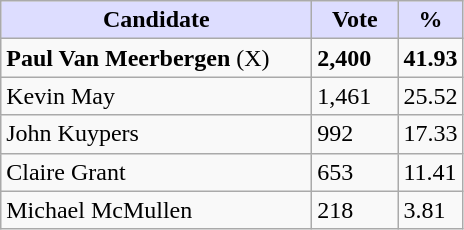<table class="wikitable">
<tr>
<th style="background:#ddf; width:200px;">Candidate</th>
<th style="background:#ddf; width:50px;">Vote</th>
<th style="background:#ddf; width:30px;">%</th>
</tr>
<tr>
<td><strong>Paul Van Meerbergen</strong> (X)</td>
<td><strong>2,400</strong></td>
<td><strong>41.93</strong></td>
</tr>
<tr>
<td>Kevin May</td>
<td>1,461</td>
<td>25.52</td>
</tr>
<tr>
<td>John Kuypers</td>
<td>992</td>
<td>17.33</td>
</tr>
<tr>
<td>Claire Grant</td>
<td>653</td>
<td>11.41</td>
</tr>
<tr>
<td>Michael McMullen</td>
<td>218</td>
<td>3.81</td>
</tr>
</table>
